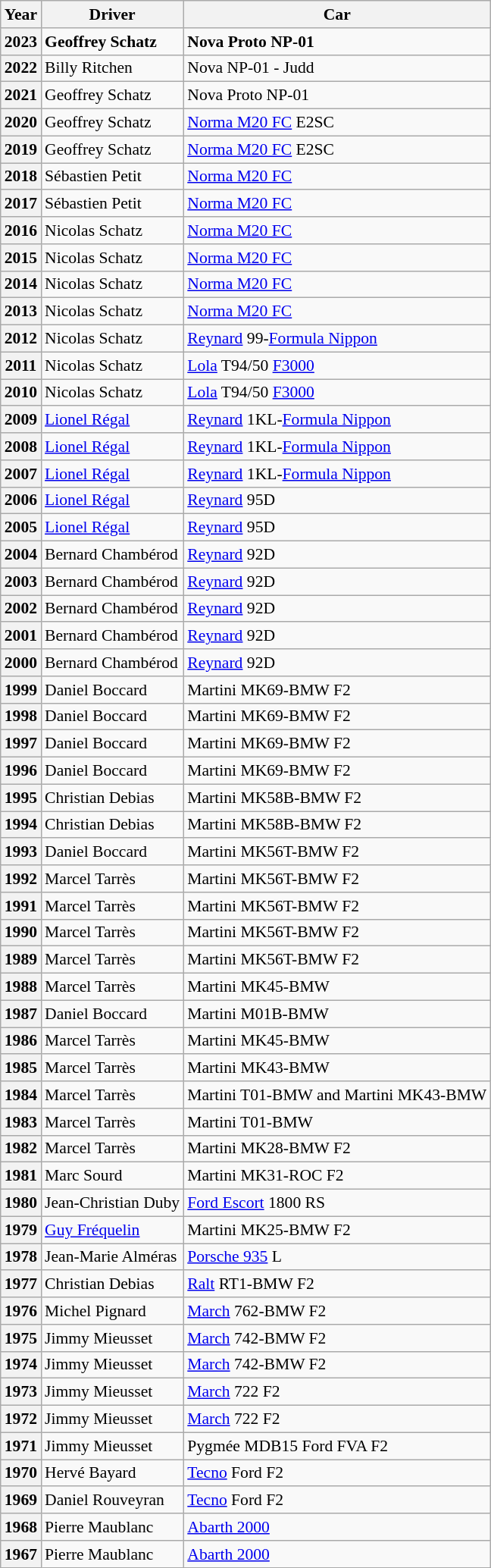<table class="wikitable" style="font-size: 90%;">
<tr>
<th>Year</th>
<th>Driver</th>
<th>Car</th>
</tr>
<tr>
<th>2023</th>
<td><strong>Geoffrey Schatz</strong></td>
<td><strong>Nova Proto NP-01</strong></td>
</tr>
<tr>
<th>2022</th>
<td>Billy Ritchen</td>
<td>Nova NP-01 - Judd</td>
</tr>
<tr>
<th>2021</th>
<td>Geoffrey Schatz</td>
<td>Nova Proto NP-01</td>
</tr>
<tr>
<th>2020</th>
<td>Geoffrey Schatz</td>
<td><a href='#'>Norma M20 FC</a> E2SC</td>
</tr>
<tr>
<th>2019</th>
<td>Geoffrey Schatz</td>
<td><a href='#'>Norma M20 FC</a> E2SC</td>
</tr>
<tr>
<th>2018</th>
<td>Sébastien Petit</td>
<td><a href='#'>Norma M20 FC</a></td>
</tr>
<tr>
<th>2017</th>
<td>Sébastien Petit</td>
<td><a href='#'>Norma M20 FC</a></td>
</tr>
<tr>
<th>2016</th>
<td>Nicolas Schatz</td>
<td><a href='#'>Norma M20 FC</a></td>
</tr>
<tr>
<th>2015</th>
<td>Nicolas Schatz</td>
<td><a href='#'>Norma M20 FC</a></td>
</tr>
<tr>
<th>2014</th>
<td>Nicolas Schatz</td>
<td><a href='#'>Norma M20 FC</a></td>
</tr>
<tr>
<th>2013</th>
<td>Nicolas Schatz</td>
<td><a href='#'>Norma M20 FC</a></td>
</tr>
<tr>
<th>2012</th>
<td>Nicolas Schatz</td>
<td><a href='#'>Reynard</a> 99-<a href='#'>Formula Nippon</a></td>
</tr>
<tr>
<th>2011</th>
<td>Nicolas Schatz</td>
<td><a href='#'>Lola</a> T94/50 <a href='#'>F3000</a></td>
</tr>
<tr>
<th>2010</th>
<td>Nicolas Schatz</td>
<td><a href='#'>Lola</a> T94/50 <a href='#'>F3000</a></td>
</tr>
<tr>
<th>2009</th>
<td><a href='#'>Lionel Régal</a></td>
<td><a href='#'>Reynard</a> 1KL-<a href='#'>Formula Nippon</a></td>
</tr>
<tr>
<th>2008</th>
<td><a href='#'>Lionel Régal</a></td>
<td><a href='#'>Reynard</a> 1KL-<a href='#'>Formula Nippon</a></td>
</tr>
<tr>
<th>2007</th>
<td><a href='#'>Lionel Régal</a></td>
<td><a href='#'>Reynard</a> 1KL-<a href='#'>Formula Nippon</a></td>
</tr>
<tr>
<th>2006</th>
<td><a href='#'>Lionel Régal</a></td>
<td><a href='#'>Reynard</a> 95D</td>
</tr>
<tr>
<th>2005</th>
<td><a href='#'>Lionel Régal</a></td>
<td><a href='#'>Reynard</a> 95D</td>
</tr>
<tr>
<th>2004</th>
<td>Bernard Chambérod</td>
<td><a href='#'>Reynard</a> 92D</td>
</tr>
<tr>
<th>2003</th>
<td>Bernard Chambérod</td>
<td><a href='#'>Reynard</a> 92D</td>
</tr>
<tr>
<th>2002</th>
<td>Bernard Chambérod</td>
<td><a href='#'>Reynard</a> 92D</td>
</tr>
<tr>
<th>2001</th>
<td>Bernard Chambérod</td>
<td><a href='#'>Reynard</a> 92D</td>
</tr>
<tr>
<th>2000</th>
<td>Bernard Chambérod</td>
<td><a href='#'>Reynard</a> 92D</td>
</tr>
<tr>
<th>1999</th>
<td>Daniel Boccard</td>
<td>Martini MK69-BMW F2</td>
</tr>
<tr>
<th>1998</th>
<td>Daniel Boccard</td>
<td>Martini MK69-BMW F2</td>
</tr>
<tr>
<th>1997</th>
<td>Daniel Boccard</td>
<td>Martini MK69-BMW F2</td>
</tr>
<tr>
<th>1996</th>
<td>Daniel Boccard</td>
<td>Martini MK69-BMW F2</td>
</tr>
<tr>
<th>1995</th>
<td>Christian Debias</td>
<td>Martini MK58B-BMW F2</td>
</tr>
<tr>
<th>1994</th>
<td>Christian Debias</td>
<td>Martini MK58B-BMW F2</td>
</tr>
<tr>
<th>1993</th>
<td>Daniel Boccard</td>
<td>Martini MK56T-BMW F2</td>
</tr>
<tr>
<th>1992</th>
<td>Marcel Tarrès</td>
<td>Martini MK56T-BMW F2</td>
</tr>
<tr>
<th>1991</th>
<td>Marcel Tarrès</td>
<td>Martini MK56T-BMW F2</td>
</tr>
<tr>
<th>1990</th>
<td>Marcel Tarrès</td>
<td>Martini MK56T-BMW F2</td>
</tr>
<tr>
<th>1989</th>
<td>Marcel Tarrès</td>
<td>Martini MK56T-BMW F2</td>
</tr>
<tr>
<th>1988</th>
<td>Marcel Tarrès</td>
<td>Martini MK45-BMW</td>
</tr>
<tr>
<th>1987</th>
<td>Daniel Boccard</td>
<td>Martini M01B-BMW</td>
</tr>
<tr>
<th>1986</th>
<td>Marcel Tarrès</td>
<td>Martini MK45-BMW</td>
</tr>
<tr>
<th>1985</th>
<td>Marcel Tarrès</td>
<td>Martini MK43-BMW</td>
</tr>
<tr>
<th>1984</th>
<td>Marcel Tarrès</td>
<td>Martini T01-BMW and Martini MK43-BMW</td>
</tr>
<tr>
<th>1983</th>
<td>Marcel Tarrès</td>
<td>Martini T01-BMW</td>
</tr>
<tr>
<th>1982</th>
<td>Marcel Tarrès</td>
<td>Martini MK28-BMW F2</td>
</tr>
<tr>
<th>1981</th>
<td>Marc Sourd</td>
<td>Martini MK31-ROC F2</td>
</tr>
<tr>
<th>1980</th>
<td>Jean-Christian Duby</td>
<td><a href='#'>Ford Escort</a> 1800 RS</td>
</tr>
<tr>
<th>1979</th>
<td><a href='#'>Guy Fréquelin</a></td>
<td>Martini MK25-BMW F2</td>
</tr>
<tr>
<th>1978</th>
<td>Jean-Marie Alméras</td>
<td><a href='#'>Porsche 935</a> L</td>
</tr>
<tr>
<th>1977</th>
<td>Christian Debias</td>
<td><a href='#'>Ralt</a> RT1-BMW F2</td>
</tr>
<tr>
<th>1976</th>
<td>Michel Pignard</td>
<td><a href='#'>March</a> 762-BMW F2</td>
</tr>
<tr>
<th>1975</th>
<td>Jimmy Mieusset</td>
<td><a href='#'>March</a> 742-BMW F2</td>
</tr>
<tr>
<th>1974</th>
<td>Jimmy Mieusset</td>
<td><a href='#'>March</a> 742-BMW F2</td>
</tr>
<tr>
<th>1973</th>
<td>Jimmy Mieusset</td>
<td><a href='#'>March</a> 722 F2</td>
</tr>
<tr>
<th>1972</th>
<td>Jimmy Mieusset</td>
<td><a href='#'>March</a> 722 F2</td>
</tr>
<tr>
<th>1971</th>
<td>Jimmy Mieusset</td>
<td>Pygmée MDB15 Ford FVA F2</td>
</tr>
<tr>
<th>1970</th>
<td>Hervé Bayard</td>
<td><a href='#'>Tecno</a> Ford F2</td>
</tr>
<tr>
<th>1969</th>
<td>Daniel Rouveyran</td>
<td><a href='#'>Tecno</a> Ford F2</td>
</tr>
<tr>
<th>1968</th>
<td>Pierre Maublanc</td>
<td><a href='#'>Abarth 2000</a></td>
</tr>
<tr>
<th>1967</th>
<td>Pierre Maublanc</td>
<td><a href='#'>Abarth 2000</a></td>
</tr>
</table>
